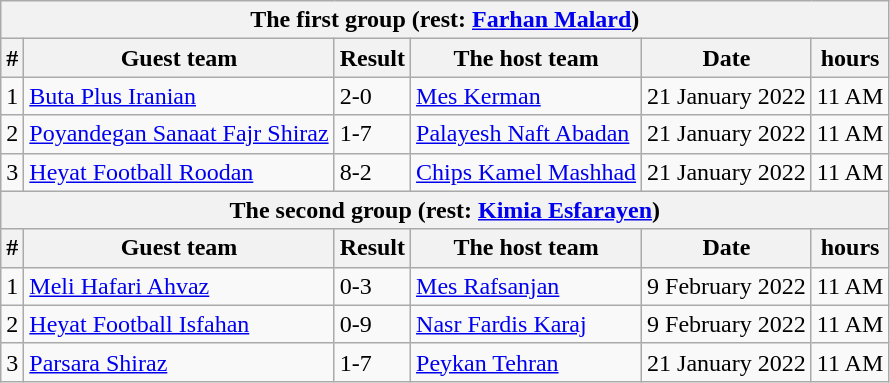<table class="wikitable">
<tr>
<th colspan="6">The first group (rest: <a href='#'>Farhan Malard</a>) </th>
</tr>
<tr>
<th>#</th>
<th>Guest team</th>
<th>Result</th>
<th>The host team</th>
<th>Date</th>
<th>hours</th>
</tr>
<tr>
<td>1</td>
<td><a href='#'>Buta Plus Iranian</a></td>
<td>2-0</td>
<td><a href='#'>Mes Kerman</a></td>
<td>21 January 2022</td>
<td>11 AM</td>
</tr>
<tr>
<td>2</td>
<td><a href='#'>Poyandegan Sanaat Fajr Shiraz</a></td>
<td>1-7</td>
<td><a href='#'>Palayesh Naft Abadan</a></td>
<td>21 January 2022</td>
<td>11 AM</td>
</tr>
<tr>
<td>3</td>
<td><a href='#'>Heyat Football Roodan</a></td>
<td>8-2</td>
<td><a href='#'>Chips Kamel Mashhad</a></td>
<td>21 January 2022</td>
<td>11 AM</td>
</tr>
<tr>
<th colspan="6">The second group (rest: <a href='#'>Kimia Esfarayen</a>) </th>
</tr>
<tr>
<th>#</th>
<th>Guest team</th>
<th>Result</th>
<th>The host team</th>
<th>Date</th>
<th>hours</th>
</tr>
<tr>
<td>1</td>
<td><a href='#'>Meli Hafari Ahvaz</a></td>
<td>0-3</td>
<td><a href='#'>Mes Rafsanjan</a></td>
<td>9 February 2022</td>
<td>11 AM</td>
</tr>
<tr>
<td>2</td>
<td><a href='#'>Heyat Football Isfahan</a></td>
<td>0-9</td>
<td><a href='#'>Nasr Fardis Karaj</a></td>
<td>9 February 2022</td>
<td>11 AM</td>
</tr>
<tr>
<td>3</td>
<td><a href='#'>Parsara Shiraz</a></td>
<td>1-7</td>
<td><a href='#'>Peykan Tehran</a></td>
<td>21 January 2022</td>
<td>11 AM</td>
</tr>
</table>
